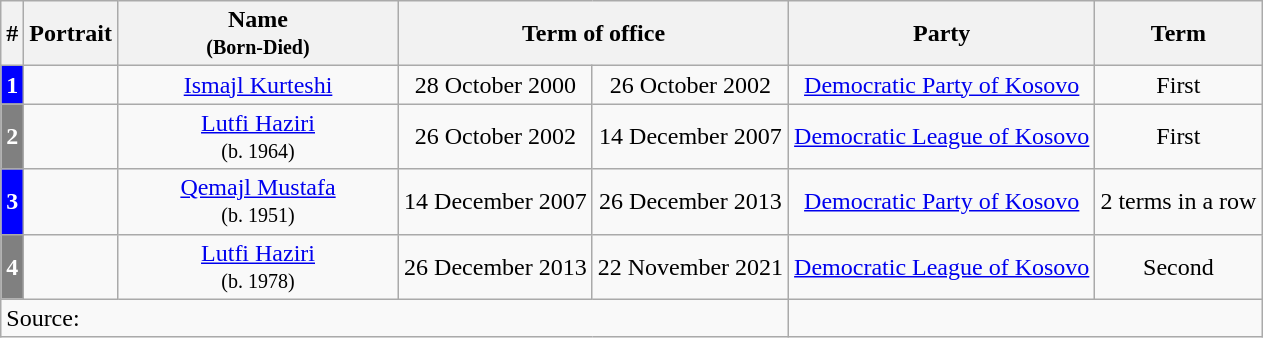<table class="wikitable" style="text-align:center">
<tr ->
<th>#</th>
<th>Portrait</th>
<th width=180>Name<br><small>(Born-Died)</small></th>
<th colspan=2>Term of office</th>
<th>Party</th>
<th>Term</th>
</tr>
<tr ->
<th style="background-color:Blue; color:white;">1</th>
<td></td>
<td><a href='#'>Ismajl Kurteshi</a><br></td>
<td>28 October 2000</td>
<td>26 October 2002<br></td>
<td><a href='#'>Democratic Party of Kosovo</a></td>
<td>First</td>
</tr>
<tr ->
<th style="background-color:Gray; color:white;">2</th>
<td></td>
<td><a href='#'>Lutfi Haziri</a><br><small>(b. 1964)</small></td>
<td>26 October 2002</td>
<td>14 December 2007<br></td>
<td><a href='#'>Democratic League of Kosovo</a></td>
<td>First</td>
</tr>
<tr ->
<th style="background-color:Blue; color:white;">3</th>
<td></td>
<td><a href='#'>Qemajl Mustafa</a><br><small>(b. 1951)</small></td>
<td>14 December 2007</td>
<td>26 December 2013<br></td>
<td><a href='#'>Democratic Party of Kosovo</a></td>
<td>2 terms in a row</td>
</tr>
<tr ->
<th style="background-color:Grey; color:white;">4</th>
<td></td>
<td><a href='#'>Lutfi Haziri</a><br><small>(b. 1978)</small></td>
<td>26 December 2013</td>
<td>22 November 2021</td>
<td><a href='#'>Democratic League of Kosovo</a></td>
<td>Second</td>
</tr>
<tr ->
<td colspan=5 align=left>Source: </td>
</tr>
</table>
